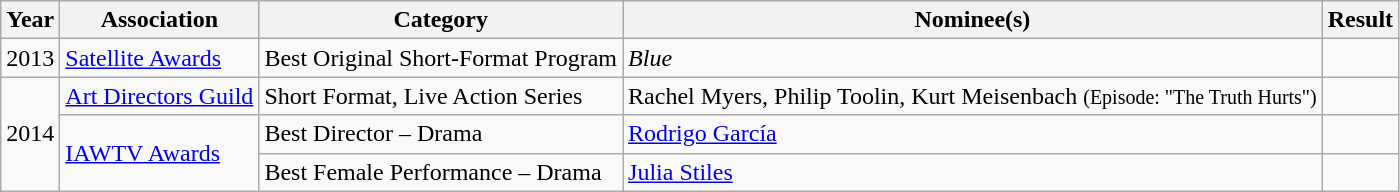<table class="wikitable">
<tr>
<th>Year</th>
<th>Association</th>
<th>Category</th>
<th>Nominee(s)</th>
<th>Result</th>
</tr>
<tr>
<td rowspan="1">2013</td>
<td rowspan="1"><a href='#'>Satellite Awards</a></td>
<td>Best Original Short-Format Program</td>
<td><em>Blue</em></td>
<td></td>
</tr>
<tr>
<td rowspan="4">2014</td>
<td rowspan="1"><a href='#'>Art Directors Guild</a></td>
<td>Short Format, Live Action Series</td>
<td>Rachel Myers, Philip Toolin, Kurt Meisenbach <small>(Episode: "The Truth Hurts")</small></td>
<td></td>
</tr>
<tr>
<td rowspan="3"><a href='#'>IAWTV Awards</a></td>
<td>Best Director – Drama</td>
<td><a href='#'>Rodrigo García</a></td>
<td></td>
</tr>
<tr>
<td>Best Female Performance – Drama</td>
<td><a href='#'>Julia Stiles</a></td>
<td></td>
</tr>
</table>
